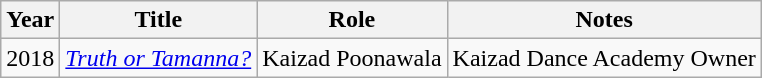<table class="wikitable">
<tr>
<th>Year</th>
<th>Title</th>
<th>Role</th>
<th>Notes</th>
</tr>
<tr>
<td>2018</td>
<td><em><a href='#'>Truth or Tamanna?</a></em></td>
<td>Kaizad Poonawala</td>
<td>Kaizad Dance Academy Owner</td>
</tr>
</table>
